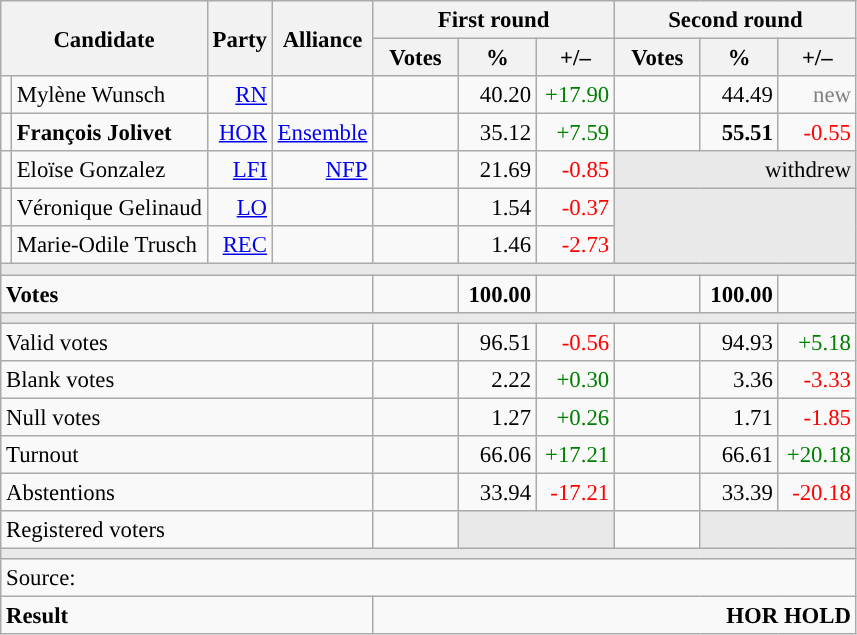<table class="wikitable" style="text-align:right;font-size:95%;">
<tr>
<th rowspan="2" colspan="2">Candidate</th>
<th colspan="1" rowspan="2">Party</th>
<th colspan="1" rowspan="2">Alliance</th>
<th colspan="3">First round</th>
<th colspan="3">Second round</th>
</tr>
<tr>
<th style="width:50px;">Votes</th>
<th style="width:45px;">%</th>
<th style="width:45px;">+/–</th>
<th style="width:50px;">Votes</th>
<th style="width:45px;">%</th>
<th style="width:45px;">+/–</th>
</tr>
<tr>
<td style="color:inherit;background:"></td>
<td style="text-align:left;">Mylène Wunsch</td>
<td><a href='#'>RN</a></td>
<td></td>
<td></td>
<td>40.20</td>
<td style="color:green;">+17.90</td>
<td></td>
<td>44.49</td>
<td style="color:grey;">new</td>
</tr>
<tr>
<td style="color:inherit;background:"></td>
<td style="text-align:left;"><strong>François Jolivet</strong></td>
<td><a href='#'>HOR</a></td>
<td><a href='#'>Ensemble</a></td>
<td></td>
<td>35.12</td>
<td style="color:green;">+7.59</td>
<td><strong></strong></td>
<td><strong>55.51</strong></td>
<td style="color:red;">-0.55</td>
</tr>
<tr>
<td style="color:inherit;background:"></td>
<td style="text-align:left;">Eloïse Gonzalez</td>
<td><a href='#'>LFI</a></td>
<td><a href='#'>NFP</a></td>
<td></td>
<td>21.69</td>
<td style="color:red;">-0.85</td>
<td colspan="3" style="background:#E9E9E9;">withdrew</td>
</tr>
<tr>
<td style="color:inherit;background:"></td>
<td style="text-align:left;">Véronique Gelinaud</td>
<td><a href='#'>LO</a></td>
<td></td>
<td></td>
<td>1.54</td>
<td style="color:red;">-0.37</td>
<td colspan="3" rowspan="2" style="background:#E9E9E9;"></td>
</tr>
<tr>
<td style="color:inherit;background:"></td>
<td style="text-align:left;">Marie-Odile Trusch</td>
<td><a href='#'>REC</a></td>
<td></td>
<td></td>
<td>1.46</td>
<td style="color:red;">-2.73</td>
</tr>
<tr>
<td colspan="10" style="background:#E9E9E9;"></td>
</tr>
<tr style="font-weight:bold;">
<td colspan="4" style="text-align:left;">Votes</td>
<td></td>
<td>100.00</td>
<td></td>
<td></td>
<td>100.00</td>
<td></td>
</tr>
<tr>
<td colspan="10" style="background:#E9E9E9;"></td>
</tr>
<tr>
<td colspan="4" style="text-align:left;">Valid votes</td>
<td></td>
<td>96.51</td>
<td style="color:red;">-0.56</td>
<td></td>
<td>94.93</td>
<td style="color:green;">+5.18</td>
</tr>
<tr>
<td colspan="4" style="text-align:left;">Blank votes</td>
<td></td>
<td>2.22</td>
<td style="color:green;">+0.30</td>
<td></td>
<td>3.36</td>
<td style="color:red;">-3.33</td>
</tr>
<tr>
<td colspan="4" style="text-align:left;">Null votes</td>
<td></td>
<td>1.27</td>
<td style="color:green;">+0.26</td>
<td></td>
<td>1.71</td>
<td style="color:red;">-1.85</td>
</tr>
<tr>
<td colspan="4" style="text-align:left;">Turnout</td>
<td></td>
<td>66.06</td>
<td style="color:green;">+17.21</td>
<td></td>
<td>66.61</td>
<td style="color:green;">+20.18</td>
</tr>
<tr>
<td colspan="4" style="text-align:left;">Abstentions</td>
<td></td>
<td>33.94</td>
<td style="color:red;">-17.21</td>
<td></td>
<td>33.39</td>
<td style="color:red;">-20.18</td>
</tr>
<tr>
<td colspan="4" style="text-align:left;">Registered voters</td>
<td></td>
<td colspan="2" style="background:#E9E9E9;"></td>
<td></td>
<td colspan="2" style="background:#E9E9E9;"></td>
</tr>
<tr>
<td colspan="10" style="background:#E9E9E9;"></td>
</tr>
<tr>
<td colspan="10" style="text-align:left;">Source: </td>
</tr>
<tr style="font-weight:bold">
<td colspan="4" style="text-align:left;">Result</td>
<td colspan="6" style="background-color:">HOR HOLD</td>
</tr>
</table>
